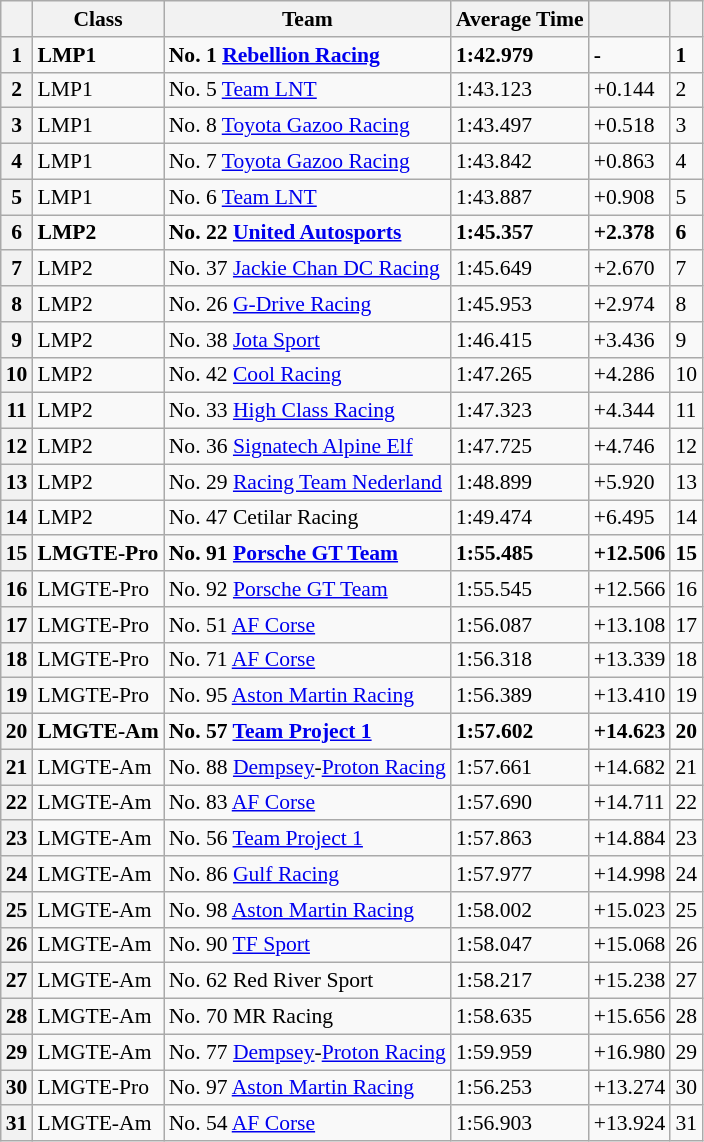<table class="wikitable" style="font-size: 90%;">
<tr>
<th scope="col"></th>
<th scope="col">Class</th>
<th scope="col">Team</th>
<th scope="col">Average Time</th>
<th scope="col"></th>
<th scope="col"></th>
</tr>
<tr style="font-weight:bold">
<th scope="row">1</th>
<td>LMP1</td>
<td>No. 1 <a href='#'>Rebellion Racing</a></td>
<td>1:42.979</td>
<td>-</td>
<td>1</td>
</tr>
<tr>
<th scope="row">2</th>
<td>LMP1</td>
<td>No. 5 <a href='#'>Team LNT</a></td>
<td>1:43.123</td>
<td>+0.144</td>
<td>2</td>
</tr>
<tr>
<th scope="row">3</th>
<td>LMP1</td>
<td>No. 8 <a href='#'>Toyota Gazoo Racing</a></td>
<td>1:43.497</td>
<td>+0.518</td>
<td>3</td>
</tr>
<tr>
<th scope="row">4</th>
<td>LMP1</td>
<td>No. 7 <a href='#'>Toyota Gazoo Racing</a></td>
<td>1:43.842</td>
<td>+0.863</td>
<td>4</td>
</tr>
<tr>
<th scope="row">5</th>
<td>LMP1</td>
<td>No. 6 <a href='#'>Team LNT</a></td>
<td>1:43.887</td>
<td>+0.908</td>
<td>5</td>
</tr>
<tr>
<th>6</th>
<td><strong>LMP2</strong></td>
<td><strong>No. 22 <a href='#'>United Autosports</a></strong></td>
<td><strong>1:45.357</strong></td>
<td><strong>+2.378</strong></td>
<td><strong>6</strong></td>
</tr>
<tr>
<th scope="row">7</th>
<td>LMP2</td>
<td>No. 37 <a href='#'>Jackie Chan DC Racing</a></td>
<td>1:45.649</td>
<td>+2.670</td>
<td>7</td>
</tr>
<tr>
<th scope="row">8</th>
<td>LMP2</td>
<td>No. 26 <a href='#'>G-Drive Racing</a></td>
<td>1:45.953</td>
<td>+2.974</td>
<td>8</td>
</tr>
<tr>
<th scope="row">9</th>
<td>LMP2</td>
<td>No. 38 <a href='#'>Jota Sport</a></td>
<td>1:46.415</td>
<td>+3.436</td>
<td>9</td>
</tr>
<tr>
<th scope="row">10</th>
<td>LMP2</td>
<td>No. 42 <a href='#'>Cool Racing</a></td>
<td>1:47.265</td>
<td>+4.286</td>
<td>10</td>
</tr>
<tr>
<th scope="row">11</th>
<td>LMP2</td>
<td>No. 33 <a href='#'>High Class Racing</a></td>
<td>1:47.323</td>
<td>+4.344</td>
<td>11</td>
</tr>
<tr>
<th scope="row">12</th>
<td>LMP2</td>
<td>No. 36 <a href='#'>Signatech Alpine Elf</a></td>
<td>1:47.725</td>
<td>+4.746</td>
<td>12</td>
</tr>
<tr>
<th scope="row">13</th>
<td>LMP2</td>
<td>No. 29 <a href='#'>Racing Team Nederland</a></td>
<td>1:48.899</td>
<td>+5.920</td>
<td>13</td>
</tr>
<tr>
<th scope="row">14</th>
<td>LMP2</td>
<td>No. 47 Cetilar Racing</td>
<td>1:49.474</td>
<td>+6.495</td>
<td>14</td>
</tr>
<tr>
<th scope="row"><strong>15</strong></th>
<td><strong>LMGTE-Pro</strong></td>
<td><strong>No. 91 <a href='#'>Porsche GT Team</a></strong></td>
<td><strong>1:55.485</strong></td>
<td><strong>+12.506</strong></td>
<td><strong>15</strong></td>
</tr>
<tr>
<th scope="row">16</th>
<td>LMGTE-Pro</td>
<td>No. 92 <a href='#'>Porsche GT Team</a></td>
<td>1:55.545</td>
<td>+12.566</td>
<td>16</td>
</tr>
<tr>
<th scope="row">17</th>
<td>LMGTE-Pro</td>
<td>No. 51 <a href='#'>AF Corse</a></td>
<td>1:56.087</td>
<td>+13.108</td>
<td>17</td>
</tr>
<tr>
<th scope="row">18</th>
<td>LMGTE-Pro</td>
<td>No. 71 <a href='#'>AF Corse</a></td>
<td>1:56.318</td>
<td>+13.339</td>
<td>18</td>
</tr>
<tr>
<th scope="row">19</th>
<td>LMGTE-Pro</td>
<td>No. 95 <a href='#'>Aston Martin Racing</a></td>
<td>1:56.389</td>
<td>+13.410</td>
<td>19</td>
</tr>
<tr>
<th scope="row"><strong>20</strong></th>
<td><strong>LMGTE-Am</strong></td>
<td><strong>No. 57 <a href='#'>Team Project 1</a></strong></td>
<td><strong>1:57.602</strong></td>
<td><strong>+14.623</strong></td>
<td><strong>20</strong></td>
</tr>
<tr>
<th scope="row">21</th>
<td>LMGTE-Am</td>
<td>No. 88 <a href='#'>Dempsey</a>-<a href='#'>Proton Racing</a></td>
<td>1:57.661</td>
<td>+14.682</td>
<td>21</td>
</tr>
<tr>
<th scope="row">22</th>
<td>LMGTE-Am</td>
<td>No. 83 <a href='#'>AF Corse</a></td>
<td>1:57.690</td>
<td>+14.711</td>
<td>22</td>
</tr>
<tr>
<th scope="row">23</th>
<td>LMGTE-Am</td>
<td>No. 56 <a href='#'>Team Project 1</a></td>
<td>1:57.863</td>
<td>+14.884</td>
<td>23</td>
</tr>
<tr>
<th scope="row">24</th>
<td>LMGTE-Am</td>
<td>No. 86 <a href='#'>Gulf Racing</a></td>
<td>1:57.977</td>
<td>+14.998</td>
<td>24</td>
</tr>
<tr>
<th scope="row">25</th>
<td>LMGTE-Am</td>
<td>No. 98 <a href='#'>Aston Martin Racing</a></td>
<td>1:58.002</td>
<td>+15.023</td>
<td>25</td>
</tr>
<tr>
<th scope="row">26</th>
<td>LMGTE-Am</td>
<td>No. 90 <a href='#'>TF Sport</a></td>
<td>1:58.047</td>
<td>+15.068</td>
<td>26</td>
</tr>
<tr>
<th scope="row">27</th>
<td>LMGTE-Am</td>
<td>No. 62 Red River Sport</td>
<td>1:58.217</td>
<td>+15.238</td>
<td>27</td>
</tr>
<tr>
<th scope="row">28</th>
<td>LMGTE-Am</td>
<td>No. 70 MR Racing</td>
<td>1:58.635</td>
<td>+15.656</td>
<td>28</td>
</tr>
<tr>
<th scope="row">29</th>
<td>LMGTE-Am</td>
<td>No. 77 <a href='#'>Dempsey</a>-<a href='#'>Proton Racing</a></td>
<td>1:59.959</td>
<td>+16.980</td>
<td>29</td>
</tr>
<tr>
<th>30</th>
<td>LMGTE-Pro</td>
<td>No. 97 <a href='#'>Aston Martin Racing</a></td>
<td>1:56.253</td>
<td>+13.274</td>
<td>30</td>
</tr>
<tr>
<th scope="row">31</th>
<td>LMGTE-Am</td>
<td>No. 54 <a href='#'>AF Corse</a></td>
<td>1:56.903</td>
<td>+13.924</td>
<td>31</td>
</tr>
</table>
